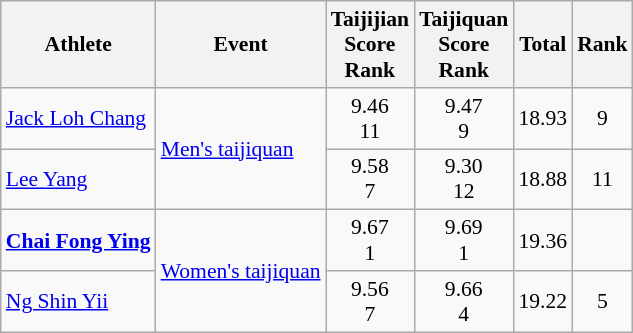<table class="wikitable" style="text-align:center; font-size:90%">
<tr>
<th>Athlete</th>
<th>Event</th>
<th>Taijijian<br>Score<br>Rank</th>
<th>Taijiquan<br>Score<br>Rank</th>
<th>Total</th>
<th>Rank</th>
</tr>
<tr>
<td align=left><a href='#'>Jack Loh Chang</a></td>
<td align=left rowspan=2><a href='#'>Men's taijiquan</a></td>
<td>9.46<br>11</td>
<td>9.47<br>9</td>
<td>18.93</td>
<td>9</td>
</tr>
<tr>
<td align=left><a href='#'>Lee Yang</a></td>
<td>9.58<br>7</td>
<td>9.30<br>12</td>
<td>18.88</td>
<td>11</td>
</tr>
<tr>
<td align=left><strong><a href='#'>Chai Fong Ying</a></strong></td>
<td align=left rowspan=2><a href='#'>Women's taijiquan</a></td>
<td>9.67<br>1</td>
<td>9.69<br>1</td>
<td>19.36</td>
<td></td>
</tr>
<tr>
<td align=left><a href='#'>Ng Shin Yii</a></td>
<td>9.56<br>7</td>
<td>9.66<br>4</td>
<td>19.22</td>
<td>5</td>
</tr>
</table>
